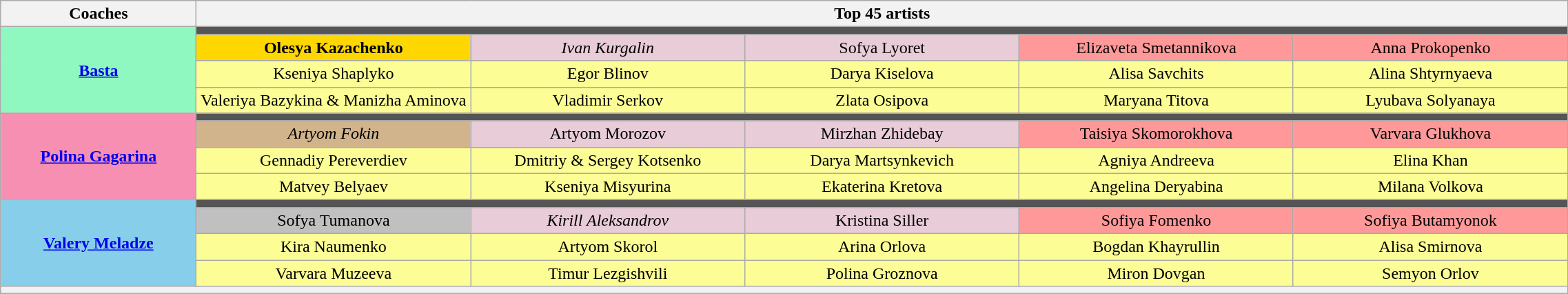<table class="wikitable" style="text-align:center; width:120%;">
<tr>
<th scope="col" width="10%">Coaches</th>
<th scope="col" width="90%" colspan=5>Top 45 artists</th>
</tr>
<tr>
<th rowspan=4 style="background:#8ff7c0;"><a href='#'>Basta</a></th>
<td colspan=6 style="background:#555555;"></td>
</tr>
<tr>
<td width="14%" style="background:gold;"><strong>Olesya Kazachenko</strong></td>
<td width="14%" style="background:#E8CCD7;"><em>Ivan Kurgalin</em></td>
<td width="14%" style="background:#E8CCD7;">Sofya Lyoret</td>
<td width="14%" style="background:#FF9999;">Elizaveta Smetannikova</td>
<td width="14%" style="background:#FF9999;">Anna Prokopenko</td>
</tr>
<tr>
<td style="background:#FDFD96;">Kseniya Shaplyko</td>
<td style="background:#FDFD96;">Egor Blinov</td>
<td style="background:#FDFD96;">Darya Kiselova</td>
<td style="background:#FDFD96;">Alisa Savchits</td>
<td style="background:#FDFD96;">Alina Shtyrnyaeva</td>
</tr>
<tr>
<td style="background:#FDFD96;">Valeriya Bazykina & Manizha Aminova</td>
<td style="background:#FDFD96;">Vladimir Serkov</td>
<td style="background:#FDFD96;">Zlata Osipova</td>
<td style="background:#FDFD96;">Maryana Titova</td>
<td style="background:#FDFD96;">Lyubava Solyanaya</td>
</tr>
<tr>
<th rowspan=4 style="background:#f78fb2;"><a href='#'>Polina Gagarina</a></th>
<td colspan=6 style="background:#555555;"></td>
</tr>
<tr>
<td style="background:tan;"><em>Artyom Fokin</em></td>
<td style="background:#E8CCD7;">Artyom Morozov</td>
<td style="background:#E8CCD7;">Mirzhan Zhidebay</td>
<td style="background:#FF9999;">Taisiya Skomorokhova</td>
<td style="background:#FF9999;">Varvara Glukhova</td>
</tr>
<tr>
<td style="background:#FDFD96;">Gennadiy Pereverdiev</td>
<td style="background:#FDFD96;">Dmitriy & Sergey Kotsenko</td>
<td style="background:#FDFD96;">Darya Martsynkevich</td>
<td style="background:#FDFD96;">Agniya Andreeva</td>
<td style="background:#FDFD96;">Elina Khan</td>
</tr>
<tr>
<td style="background:#FDFD96;">Matvey Belyaev</td>
<td style="background:#FDFD96;">Kseniya Misyurina</td>
<td style="background:#FDFD96;">Ekaterina Kretova</td>
<td style="background:#FDFD96;">Angelina Deryabina</td>
<td style="background:#FDFD96;">Milana Volkova</td>
</tr>
<tr>
<th rowspan=4 style="background:#87ceeb;"><a href='#'>Valery Meladze</a></th>
<td colspan=6 style="background:#555555;"></td>
</tr>
<tr>
<td style="background:silver;">Sofya Tumanova</td>
<td style="background:#E8CCD7;"><em>Kirill Aleksandrov</em></td>
<td style="background:#E8CCD7;">Kristina Siller</td>
<td style="background:#FF9999;">Sofiya Fomenko</td>
<td style="background:#FF9999;">Sofiya Butamyonok</td>
</tr>
<tr>
<td style="background:#FDFD96;">Kira Naumenko</td>
<td style="background:#FDFD96;">Artyom Skorol</td>
<td style="background:#FDFD96;">Arina Orlova</td>
<td style="background:#FDFD96;">Bogdan Khayrullin</td>
<td style="background:#FDFD96;">Alisa Smirnova</td>
</tr>
<tr>
<td style="background:#FDFD96;">Varvara Muzeeva</td>
<td style="background:#FDFD96;">Timur Lezgishvili</td>
<td style="background:#FDFD96;">Polina Groznova</td>
<td style="background:#FDFD96;">Miron Dovgan</td>
<td style="background:#FDFD96;">Semyon Orlov</td>
</tr>
<tr>
<th style="font-size:90%; line-height:12px;" colspan="6"></th>
</tr>
</table>
